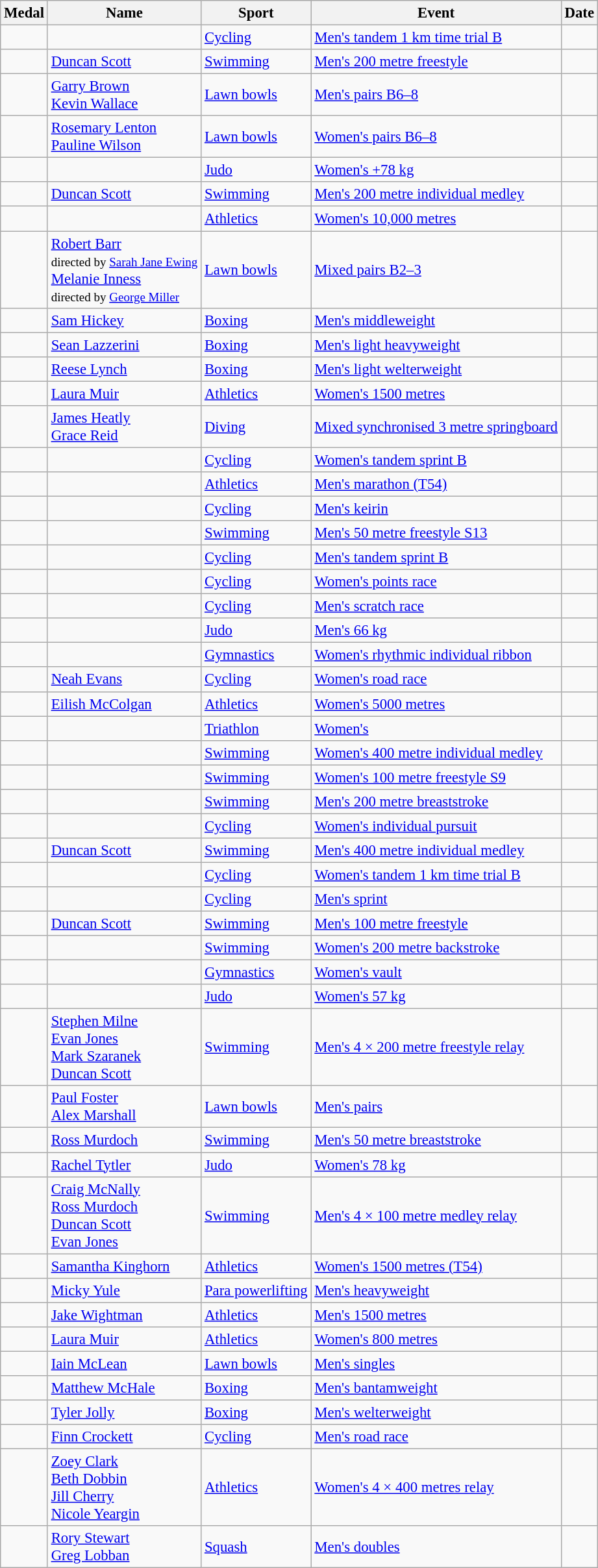<table class="wikitable sortable" style="font-size: 95%;">
<tr>
<th>Medal</th>
<th>Name</th>
<th>Sport</th>
<th>Event</th>
<th>Date</th>
</tr>
<tr>
<td></td>
<td></td>
<td><a href='#'>Cycling</a></td>
<td><a href='#'>Men's tandem 1 km time trial B</a></td>
<td></td>
</tr>
<tr>
<td></td>
<td><a href='#'>Duncan Scott</a></td>
<td><a href='#'>Swimming</a></td>
<td><a href='#'>Men's 200 metre freestyle</a></td>
<td></td>
</tr>
<tr>
<td></td>
<td><a href='#'>Garry Brown</a><br><a href='#'>Kevin Wallace</a></td>
<td><a href='#'>Lawn bowls</a></td>
<td><a href='#'>Men's pairs B6–8</a></td>
<td></td>
</tr>
<tr>
<td></td>
<td><a href='#'>Rosemary Lenton</a><br><a href='#'>Pauline Wilson</a></td>
<td><a href='#'>Lawn bowls</a></td>
<td><a href='#'>Women's pairs B6–8</a></td>
<td></td>
</tr>
<tr>
<td></td>
<td></td>
<td><a href='#'>Judo</a></td>
<td><a href='#'>Women's +78 kg</a></td>
<td></td>
</tr>
<tr>
<td></td>
<td><a href='#'>Duncan Scott</a></td>
<td><a href='#'>Swimming</a></td>
<td><a href='#'>Men's 200 metre individual medley</a></td>
<td></td>
</tr>
<tr>
<td></td>
<td></td>
<td><a href='#'>Athletics</a></td>
<td><a href='#'>Women's 10,000 metres</a></td>
<td></td>
</tr>
<tr>
<td></td>
<td><a href='#'>Robert Barr</a><br><small>directed by <a href='#'>Sarah Jane Ewing</a></small><br><a href='#'>Melanie Inness</a><br><small>directed by <a href='#'>George Miller</a></small></td>
<td><a href='#'>Lawn bowls</a></td>
<td><a href='#'>Mixed pairs B2–3</a></td>
<td></td>
</tr>
<tr>
<td></td>
<td><a href='#'>Sam Hickey</a></td>
<td><a href='#'>Boxing</a></td>
<td><a href='#'>Men's middleweight</a></td>
<td></td>
</tr>
<tr>
<td></td>
<td><a href='#'>Sean Lazzerini</a></td>
<td><a href='#'>Boxing</a></td>
<td><a href='#'>Men's light heavyweight</a></td>
<td></td>
</tr>
<tr>
<td></td>
<td><a href='#'>Reese Lynch</a></td>
<td><a href='#'>Boxing</a></td>
<td><a href='#'>Men's light welterweight</a></td>
<td></td>
</tr>
<tr>
<td></td>
<td><a href='#'>Laura Muir</a></td>
<td><a href='#'>Athletics</a></td>
<td><a href='#'>Women's 1500 metres</a></td>
<td></td>
</tr>
<tr>
<td></td>
<td><a href='#'>James Heatly</a><br><a href='#'>Grace Reid</a></td>
<td><a href='#'>Diving</a></td>
<td><a href='#'>Mixed synchronised 3 metre springboard</a></td>
<td></td>
</tr>
<tr>
<td></td>
<td></td>
<td><a href='#'>Cycling</a></td>
<td><a href='#'>Women's tandem sprint B</a></td>
<td></td>
</tr>
<tr>
<td></td>
<td></td>
<td><a href='#'>Athletics</a></td>
<td><a href='#'>Men's marathon (T54)</a></td>
<td></td>
</tr>
<tr>
<td></td>
<td></td>
<td><a href='#'>Cycling</a></td>
<td><a href='#'>Men's keirin</a></td>
<td></td>
</tr>
<tr>
<td></td>
<td></td>
<td><a href='#'>Swimming</a></td>
<td><a href='#'>Men's 50 metre freestyle S13</a></td>
<td></td>
</tr>
<tr>
<td></td>
<td></td>
<td><a href='#'>Cycling</a></td>
<td><a href='#'>Men's tandem sprint B</a></td>
<td></td>
</tr>
<tr>
<td></td>
<td></td>
<td><a href='#'>Cycling</a></td>
<td><a href='#'>Women's points race</a></td>
<td></td>
</tr>
<tr>
<td></td>
<td></td>
<td><a href='#'>Cycling</a></td>
<td><a href='#'>Men's scratch race</a></td>
<td></td>
</tr>
<tr>
<td></td>
<td></td>
<td><a href='#'>Judo</a></td>
<td><a href='#'>Men's 66 kg</a></td>
<td></td>
</tr>
<tr>
<td></td>
<td></td>
<td><a href='#'>Gymnastics</a></td>
<td><a href='#'>Women's rhythmic individual ribbon</a></td>
<td></td>
</tr>
<tr>
<td></td>
<td><a href='#'>Neah Evans</a></td>
<td><a href='#'>Cycling</a></td>
<td><a href='#'>Women's road race</a></td>
<td></td>
</tr>
<tr>
<td></td>
<td><a href='#'>Eilish McColgan</a></td>
<td><a href='#'>Athletics</a></td>
<td><a href='#'>Women's 5000 metres</a></td>
<td></td>
</tr>
<tr>
<td></td>
<td></td>
<td><a href='#'>Triathlon</a></td>
<td><a href='#'>Women's</a></td>
<td></td>
</tr>
<tr>
<td></td>
<td></td>
<td><a href='#'>Swimming</a></td>
<td><a href='#'>Women's 400 metre individual medley</a></td>
<td></td>
</tr>
<tr>
<td></td>
<td></td>
<td><a href='#'>Swimming</a></td>
<td><a href='#'>Women's 100 metre freestyle S9</a></td>
<td></td>
</tr>
<tr>
<td></td>
<td></td>
<td><a href='#'>Swimming</a></td>
<td><a href='#'>Men's 200 metre breaststroke</a></td>
<td></td>
</tr>
<tr>
<td></td>
<td></td>
<td><a href='#'>Cycling</a></td>
<td><a href='#'>Women's individual pursuit</a></td>
<td></td>
</tr>
<tr>
<td></td>
<td><a href='#'>Duncan Scott</a></td>
<td><a href='#'>Swimming</a></td>
<td><a href='#'>Men's 400 metre individual medley</a></td>
<td></td>
</tr>
<tr>
<td></td>
<td></td>
<td><a href='#'>Cycling</a></td>
<td><a href='#'>Women's tandem 1 km time trial B</a></td>
<td></td>
</tr>
<tr>
<td></td>
<td></td>
<td><a href='#'>Cycling</a></td>
<td><a href='#'>Men's sprint</a></td>
<td></td>
</tr>
<tr>
<td></td>
<td><a href='#'>Duncan Scott</a></td>
<td><a href='#'>Swimming</a></td>
<td><a href='#'>Men's 100 metre freestyle</a></td>
<td></td>
</tr>
<tr>
<td></td>
<td></td>
<td><a href='#'>Swimming</a></td>
<td><a href='#'>Women's 200 metre backstroke</a></td>
<td></td>
</tr>
<tr>
<td></td>
<td></td>
<td><a href='#'>Gymnastics</a></td>
<td><a href='#'>Women's vault</a></td>
<td></td>
</tr>
<tr>
<td></td>
<td></td>
<td><a href='#'>Judo</a></td>
<td><a href='#'>Women's 57 kg</a></td>
<td></td>
</tr>
<tr>
<td></td>
<td><a href='#'>Stephen Milne</a><br><a href='#'>Evan Jones</a><br><a href='#'>Mark Szaranek</a><br><a href='#'>Duncan Scott</a></td>
<td><a href='#'>Swimming</a></td>
<td><a href='#'>Men's 4 × 200 metre freestyle relay</a></td>
<td></td>
</tr>
<tr>
<td></td>
<td><a href='#'>Paul Foster</a><br><a href='#'>Alex Marshall</a></td>
<td><a href='#'>Lawn bowls</a></td>
<td><a href='#'>Men's pairs</a></td>
<td></td>
</tr>
<tr>
<td></td>
<td><a href='#'>Ross Murdoch</a></td>
<td><a href='#'>Swimming</a></td>
<td><a href='#'>Men's 50 metre breaststroke</a></td>
<td></td>
</tr>
<tr>
<td></td>
<td><a href='#'>Rachel Tytler</a></td>
<td><a href='#'>Judo</a></td>
<td><a href='#'>Women's 78 kg</a></td>
<td></td>
</tr>
<tr>
<td></td>
<td><a href='#'>Craig McNally</a><br><a href='#'>Ross Murdoch</a><br><a href='#'>Duncan Scott</a><br><a href='#'>Evan Jones</a></td>
<td><a href='#'>Swimming</a></td>
<td><a href='#'>Men's 4 × 100 metre medley relay</a></td>
<td></td>
</tr>
<tr>
<td></td>
<td><a href='#'>Samantha Kinghorn</a></td>
<td><a href='#'>Athletics</a></td>
<td><a href='#'>Women's 1500 metres (T54)</a></td>
<td></td>
</tr>
<tr>
<td></td>
<td><a href='#'>Micky Yule</a></td>
<td><a href='#'>Para powerlifting</a></td>
<td><a href='#'>Men's heavyweight</a></td>
<td></td>
</tr>
<tr>
<td></td>
<td><a href='#'>Jake Wightman</a></td>
<td><a href='#'>Athletics</a></td>
<td><a href='#'>Men's 1500 metres</a></td>
<td></td>
</tr>
<tr>
<td></td>
<td><a href='#'>Laura Muir</a></td>
<td><a href='#'>Athletics</a></td>
<td><a href='#'>Women's 800 metres</a></td>
<td></td>
</tr>
<tr>
<td></td>
<td><a href='#'>Iain McLean</a></td>
<td><a href='#'>Lawn bowls</a></td>
<td><a href='#'>Men's singles</a></td>
<td></td>
</tr>
<tr>
<td></td>
<td><a href='#'>Matthew McHale</a></td>
<td><a href='#'>Boxing</a></td>
<td><a href='#'>Men's bantamweight</a></td>
<td></td>
</tr>
<tr>
<td></td>
<td><a href='#'>Tyler Jolly</a></td>
<td><a href='#'>Boxing</a></td>
<td><a href='#'>Men's welterweight</a></td>
<td></td>
</tr>
<tr>
<td></td>
<td><a href='#'>Finn Crockett</a></td>
<td><a href='#'>Cycling</a></td>
<td><a href='#'>Men's road race</a></td>
<td></td>
</tr>
<tr>
<td></td>
<td><a href='#'>Zoey Clark</a><br><a href='#'>Beth Dobbin</a><br><a href='#'>Jill Cherry</a><br><a href='#'>Nicole Yeargin</a></td>
<td><a href='#'>Athletics</a></td>
<td><a href='#'>Women's 4 × 400 metres relay</a></td>
<td></td>
</tr>
<tr>
<td></td>
<td><a href='#'>Rory Stewart</a><br><a href='#'>Greg Lobban</a></td>
<td><a href='#'>Squash</a></td>
<td><a href='#'>Men's doubles</a></td>
<td></td>
</tr>
</table>
